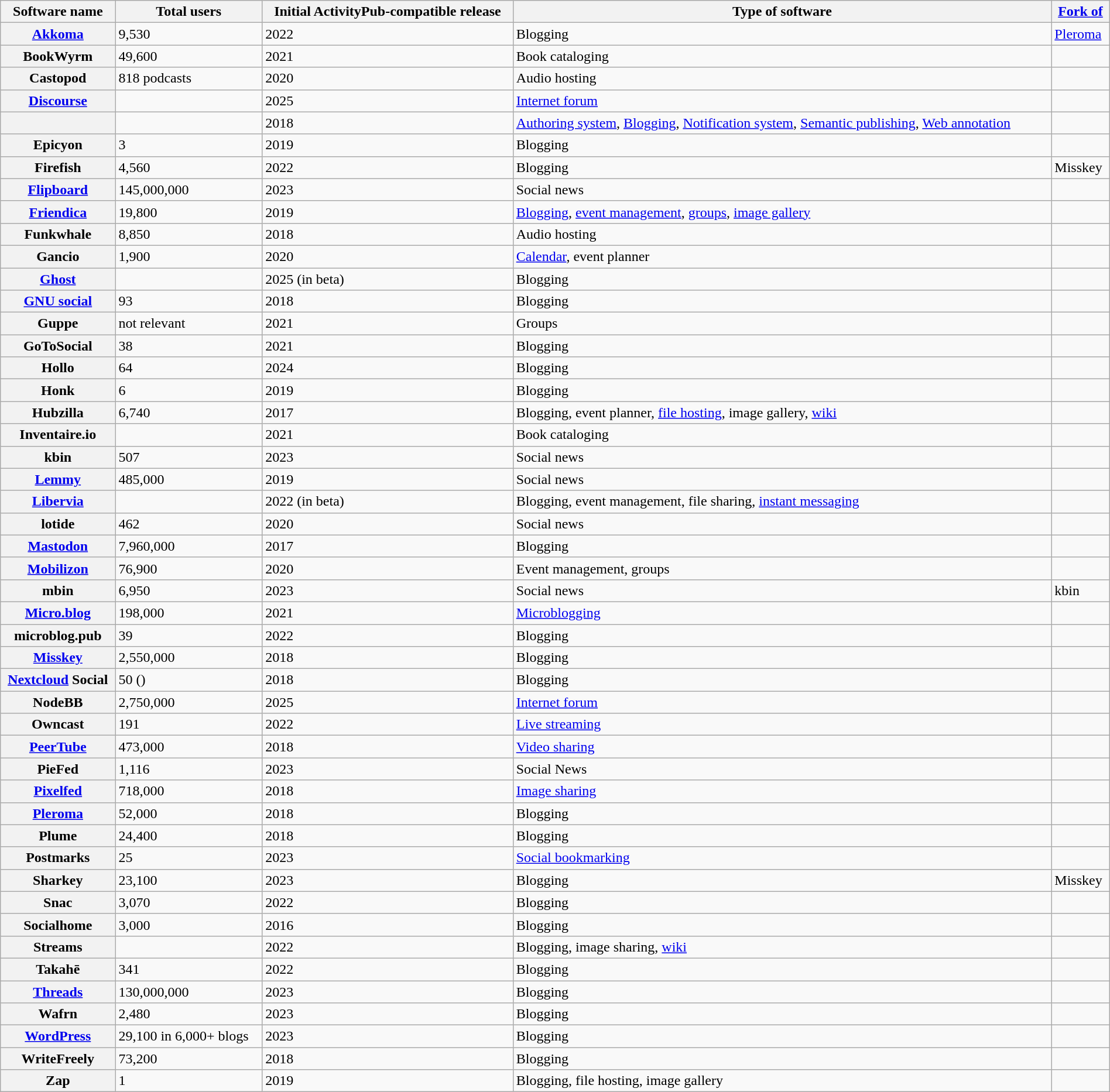<table class="wikitable sortable plainrowheaders" style="width: 100%;">
<tr>
<th scope="col">Software name</th>
<th scope="col" data-sort-type=number>Total users</th>
<th scope="col">Initial ActivityPub-compatible release</th>
<th scope="col">Type of software</th>
<th scope="col"><a href='#'>Fork of</a></th>
</tr>
<tr>
<th scope="row"><a href='#'>Akkoma</a></th>
<td>9,530</td>
<td>2022</td>
<td>Blogging</td>
<td><a href='#'>Pleroma</a></td>
</tr>
<tr>
<th scope="row">BookWyrm</th>
<td>49,600</td>
<td>2021</td>
<td>Book cataloging</td>
<td></td>
</tr>
<tr>
<th scope="row">Castopod</th>
<td>818 podcasts</td>
<td>2020</td>
<td>Audio hosting</td>
<td></td>
</tr>
<tr>
<th scope="row"><a href='#'>Discourse</a></th>
<td></td>
<td>2025</td>
<td><a href='#'>Internet forum</a></td>
<td></td>
</tr>
<tr>
<th scope="row"></th>
<td></td>
<td>2018</td>
<td><a href='#'>Authoring system</a>, <a href='#'>Blogging</a>, <a href='#'>Notification system</a>, <a href='#'>Semantic publishing</a>, <a href='#'>Web annotation</a></td>
<td></td>
</tr>
<tr>
<th scope="row">Epicyon</th>
<td>3</td>
<td>2019</td>
<td>Blogging</td>
<td></td>
</tr>
<tr>
<th scope="row">Firefish</th>
<td>4,560</td>
<td>2022</td>
<td>Blogging</td>
<td>Misskey</td>
</tr>
<tr>
<th scope="row"><a href='#'>Flipboard</a></th>
<td>145,000,000</td>
<td>2023</td>
<td>Social news</td>
<td></td>
</tr>
<tr>
<th scope="row"><a href='#'>Friendica</a></th>
<td>19,800</td>
<td>2019</td>
<td><a href='#'>Blogging</a>, <a href='#'>event management</a>, <a href='#'>groups</a>, <a href='#'>image gallery</a></td>
<td></td>
</tr>
<tr>
<th scope="row">Funkwhale</th>
<td>8,850</td>
<td>2018</td>
<td>Audio hosting</td>
<td></td>
</tr>
<tr>
<th scope="row">Gancio</th>
<td>1,900</td>
<td>2020</td>
<td><a href='#'>Calendar</a>, event planner</td>
<td></td>
</tr>
<tr>
<th scope="row"><a href='#'>Ghost</a></th>
<td></td>
<td>2025 (in beta)</td>
<td>Blogging</td>
<td></td>
</tr>
<tr>
<th scope="row"><a href='#'>GNU social</a></th>
<td>93</td>
<td>2018</td>
<td>Blogging</td>
<td></td>
</tr>
<tr>
<th scope="row">Guppe</th>
<td>not relevant</td>
<td>2021</td>
<td>Groups</td>
<td></td>
</tr>
<tr>
<th scope="row">GoToSocial</th>
<td>38</td>
<td>2021</td>
<td>Blogging</td>
<td></td>
</tr>
<tr>
<th scope="row">Hollo</th>
<td>64</td>
<td>2024</td>
<td>Blogging</td>
<td></td>
</tr>
<tr>
<th scope="row">Honk</th>
<td>6</td>
<td>2019</td>
<td>Blogging</td>
<td></td>
</tr>
<tr>
<th scope="row">Hubzilla</th>
<td>6,740</td>
<td>2017</td>
<td>Blogging, event planner, <a href='#'>file hosting</a>, image gallery, <a href='#'>wiki</a></td>
<td></td>
</tr>
<tr>
<th scope="row">Inventaire.io</th>
<td></td>
<td>2021</td>
<td>Book cataloging</td>
<td></td>
</tr>
<tr>
<th scope="row">kbin</th>
<td>507</td>
<td>2023</td>
<td>Social news</td>
<td></td>
</tr>
<tr>
<th scope="row"><a href='#'>Lemmy</a></th>
<td>485,000</td>
<td>2019</td>
<td>Social news</td>
<td></td>
</tr>
<tr>
<th scope="row"><a href='#'>Libervia</a></th>
<td></td>
<td>2022 (in beta)</td>
<td>Blogging, event management, file sharing, <a href='#'>instant messaging</a></td>
<td></td>
</tr>
<tr>
<th scope="row">lotide</th>
<td>462</td>
<td>2020</td>
<td>Social news</td>
<td></td>
</tr>
<tr>
<th scope="row"><a href='#'>Mastodon</a></th>
<td>7,960,000</td>
<td>2017</td>
<td>Blogging</td>
<td></td>
</tr>
<tr>
<th scope="row"><a href='#'>Mobilizon</a></th>
<td>76,900</td>
<td>2020</td>
<td>Event management, groups</td>
<td></td>
</tr>
<tr>
<th scope="row">mbin</th>
<td>6,950</td>
<td>2023</td>
<td>Social news</td>
<td>kbin</td>
</tr>
<tr>
<th scope="row"><a href='#'>Micro.blog</a></th>
<td>198,000</td>
<td>2021</td>
<td><a href='#'>Microblogging</a></td>
<td></td>
</tr>
<tr>
<th scope="row">microblog.pub</th>
<td>39</td>
<td>2022</td>
<td>Blogging</td>
<td></td>
</tr>
<tr>
<th scope="row"><a href='#'>Misskey</a></th>
<td>2,550,000</td>
<td>2018</td>
<td>Blogging</td>
<td></td>
</tr>
<tr>
<th scope="row"><a href='#'>Nextcloud</a> Social</th>
<td>50 ()</td>
<td>2018</td>
<td>Blogging</td>
<td></td>
</tr>
<tr>
<th scope="row">NodeBB</th>
<td>2,750,000</td>
<td>2025</td>
<td><a href='#'>Internet forum</a></td>
<td></td>
</tr>
<tr>
<th scope="row">Owncast</th>
<td>191</td>
<td>2022</td>
<td><a href='#'>Live streaming</a></td>
<td></td>
</tr>
<tr>
<th scope="row"><a href='#'>PeerTube</a></th>
<td>473,000</td>
<td>2018</td>
<td><a href='#'>Video sharing</a></td>
<td></td>
</tr>
<tr>
<th scope="row">PieFed</th>
<td>1,116</td>
<td>2023</td>
<td>Social News</td>
<td></td>
</tr>
<tr>
<th scope="row"><a href='#'>Pixelfed</a></th>
<td>718,000</td>
<td>2018</td>
<td><a href='#'>Image sharing</a></td>
<td></td>
</tr>
<tr>
<th scope="row"><a href='#'>Pleroma</a></th>
<td>52,000</td>
<td>2018</td>
<td>Blogging</td>
<td></td>
</tr>
<tr>
<th scope="row">Plume</th>
<td>24,400</td>
<td>2018</td>
<td>Blogging</td>
<td></td>
</tr>
<tr>
<th scope="row">Postmarks</th>
<td>25</td>
<td>2023</td>
<td><a href='#'>Social bookmarking</a></td>
<td></td>
</tr>
<tr>
<th scope="row">Sharkey</th>
<td>23,100</td>
<td>2023</td>
<td>Blogging</td>
<td>Misskey</td>
</tr>
<tr>
<th scope="row">Snac</th>
<td>3,070</td>
<td>2022</td>
<td>Blogging</td>
<td></td>
</tr>
<tr>
<th scope="row">Socialhome</th>
<td>3,000</td>
<td>2016</td>
<td>Blogging</td>
<td></td>
</tr>
<tr>
<th scope="row">Streams</th>
<td></td>
<td>2022</td>
<td>Blogging, image sharing, <a href='#'>wiki</a></td>
<td></td>
</tr>
<tr>
<th scope="row">Takahē</th>
<td>341</td>
<td>2022</td>
<td>Blogging</td>
<td></td>
</tr>
<tr>
<th scope="row"><a href='#'>Threads</a></th>
<td>130,000,000</td>
<td>2023</td>
<td>Blogging</td>
<td></td>
</tr>
<tr>
<th scope="row">Wafrn</th>
<td>2,480</td>
<td>2023</td>
<td>Blogging</td>
<td></td>
</tr>
<tr>
<th scope="row"><a href='#'>WordPress</a></th>
<td>29,100 in 6,000+ blogs</td>
<td>2023</td>
<td>Blogging</td>
<td></td>
</tr>
<tr>
<th scope="row">WriteFreely</th>
<td>73,200</td>
<td>2018</td>
<td>Blogging</td>
<td></td>
</tr>
<tr>
<th scope="row">Zap</th>
<td>1</td>
<td>2019</td>
<td>Blogging, file hosting, image gallery</td>
<td></td>
</tr>
</table>
